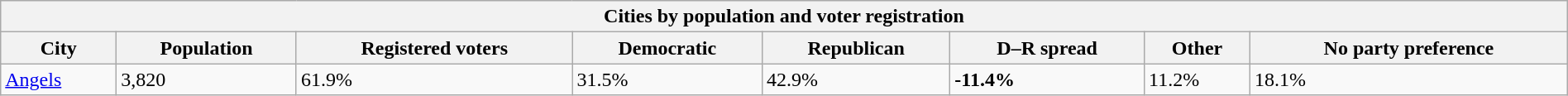<table class="wikitable collapsible sortable" style="width: 100%;">
<tr>
<th colspan="8">Cities by population and voter registration</th>
</tr>
<tr>
<th>City</th>
<th data-sort-type="number">Population</th>
<th data-sort-type="number">Registered voters<br></th>
<th data-sort-type="number">Democratic</th>
<th data-sort-type="number">Republican</th>
<th data-sort-type="number">D–R spread</th>
<th data-sort-type="number">Other</th>
<th data-sort-type="number">No party preference</th>
</tr>
<tr>
<td><a href='#'>Angels</a></td>
<td>3,820</td>
<td>61.9%</td>
<td>31.5%</td>
<td>42.9%</td>
<td><span><strong>-11.4%</strong></span></td>
<td>11.2%</td>
<td>18.1%</td>
</tr>
</table>
